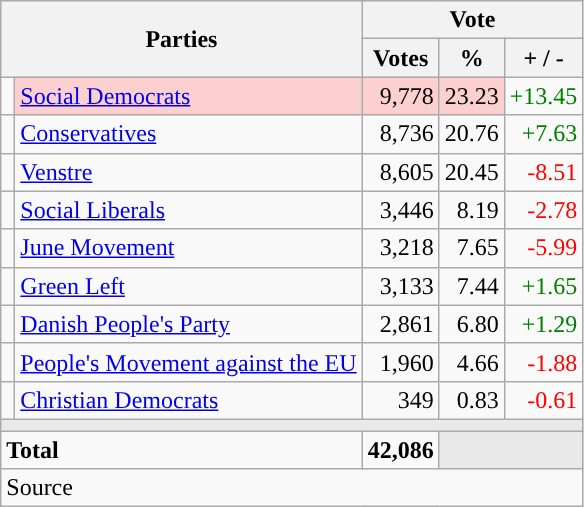<table class="wikitable" style="text-align:right;">
<tr>
<th style="text-align:centre;" rowspan="2" colspan="2" width="225">Parties</th>
<th colspan="3">Vote</th>
</tr>
<tr>
<th width="15">Votes</th>
<th width="15">%</th>
<th width="15">+ / -</th>
</tr>
<tr>
<td width="2" style="color:inherit;background:"></td>
<td bgcolor=#fbd0ce   align="left"><a href='#'>Social Democrats</a></td>
<td bgcolor=#fbd0ce>9,778</td>
<td bgcolor=#fbd0ce>23.23</td>
<td style=color:green;>+13.45</td>
</tr>
<tr>
<td width="2" style="color:inherit;background:"></td>
<td align="left"><a href='#'>Conservatives</a></td>
<td>8,736</td>
<td>20.76</td>
<td style=color:green;>+7.63</td>
</tr>
<tr>
<td width="2" style="color:inherit;background:"></td>
<td align="left"><a href='#'>Venstre</a></td>
<td>8,605</td>
<td>20.45</td>
<td style=color:red;>-8.51</td>
</tr>
<tr>
<td width="2" style="color:inherit;background:"></td>
<td align="left"><a href='#'>Social Liberals</a></td>
<td>3,446</td>
<td>8.19</td>
<td style=color:red;>-2.78</td>
</tr>
<tr>
<td width="2" style="color:inherit;background:"></td>
<td align="left"><a href='#'>June Movement</a></td>
<td>3,218</td>
<td>7.65</td>
<td style=color:red;>-5.99</td>
</tr>
<tr>
<td width="2" style="color:inherit;background:"></td>
<td align="left"><a href='#'>Green Left</a></td>
<td>3,133</td>
<td>7.44</td>
<td style=color:green;>+1.65</td>
</tr>
<tr>
<td width="2" style="color:inherit;background:"></td>
<td align="left"><a href='#'>Danish People's Party</a></td>
<td>2,861</td>
<td>6.80</td>
<td style=color:green;>+1.29</td>
</tr>
<tr>
<td width="2" style="color:inherit;background:"></td>
<td align="left"><a href='#'>People's Movement against the EU</a></td>
<td>1,960</td>
<td>4.66</td>
<td style=color:red;>-1.88</td>
</tr>
<tr>
<td width="2" style="color:inherit;background:"></td>
<td align="left"><a href='#'>Christian Democrats</a></td>
<td>349</td>
<td>0.83</td>
<td style=color:red;>-0.61</td>
</tr>
<tr>
<td colspan="7" bgcolor="#E9E9E9"></td>
</tr>
<tr>
<td align="left" colspan="2"><strong>Total</strong></td>
<td><strong>42,086</strong></td>
<td bgcolor="#E9E9E9" colspan="2"></td>
</tr>
<tr>
<td align="left" colspan="6">Source</td>
</tr>
</table>
